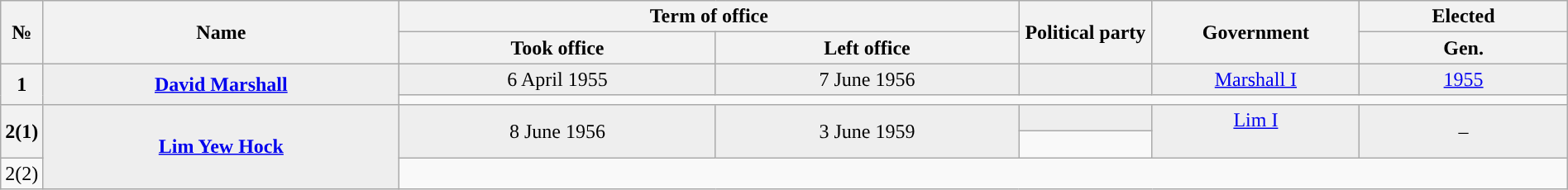<table class="wikitable" style="text-align:center" width="100%">
<tr>
<th rowspan="2" style="width:25px;">№</th>
<th rowspan="2" style="width:280px;">Name</th>
<th colspan="2">Term of office</th>
<th rowspan="2" style="width:100px;">Political party</th>
<th rowspan="2" style="width:160px;">Government</th>
<th>Elected</th>
</tr>
<tr>
<th>Took office</th>
<th>Left office</th>
<th>Gen.</th>
</tr>
<tr bgcolor="#EEEEEE">
<th rowspan="2" style="background:">1</th>
<td rowspan="2"><strong><a href='#'>David Marshall</a></strong><br></td>
<td>6 April 1955</td>
<td>7 June 1956</td>
<td style="background:"><a href='#'></a></td>
<td><a href='#'>Marshall I</a><br></td>
<td><a href='#'>1955</a></td>
</tr>
<tr>
<td colspan="5" align="left"></td>
</tr>
<tr bgcolor="#EEEEEE">
<th rowspan="2.5" style="background:">2(1)</th>
<td rowspan="3"><strong><a href='#'>Lim Yew Hock</a></strong><br></td>
<td rowspan="2">8 June 1956</td>
<td rowspan="2">3 June 1959</td>
<td style="background:"><a href='#'></a></td>
<td rowspan="2"><a href='#'>Lim I</a> <br> <br></td>
<td rowspan="2">–</td>
</tr>
<tr>
<td style="background:"><a href='#'></a></td>
</tr>
<tr>
<td style="background:">2(2)</td>
<td colspan="5" align="left"></td>
</tr>
</table>
